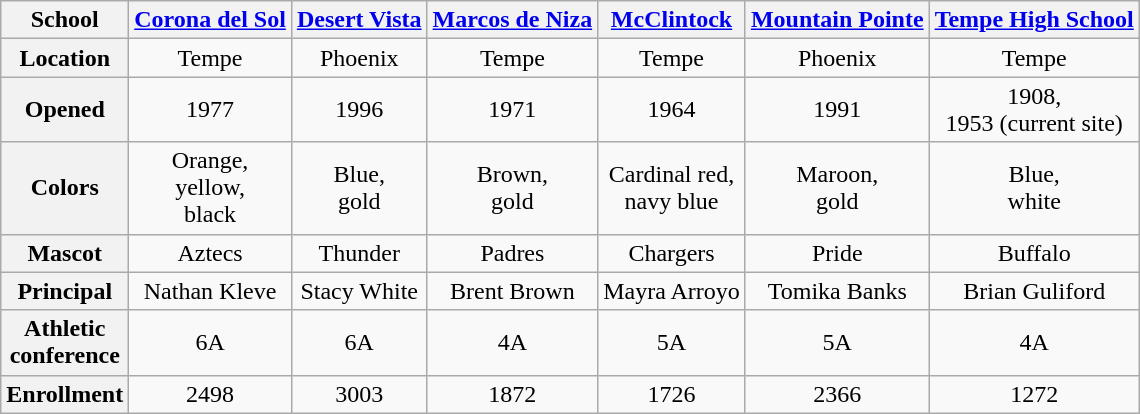<table class="wikitable" style="text-align: center">
<tr>
<th scope="col">School</th>
<th scope="col"><a href='#'>Corona del Sol</a></th>
<th scope="col"><a href='#'>Desert Vista</a></th>
<th scope="col"><a href='#'>Marcos de Niza</a></th>
<th scope="col"><a href='#'>McClintock</a></th>
<th scope="col"><a href='#'>Mountain Pointe</a></th>
<th scope="col"><a href='#'>Tempe High School</a></th>
</tr>
<tr>
<th scope="row">Location</th>
<td>Tempe</td>
<td>Phoenix</td>
<td>Tempe</td>
<td>Tempe</td>
<td>Phoenix</td>
<td>Tempe</td>
</tr>
<tr>
<th scope="row">Opened</th>
<td>1977</td>
<td>1996</td>
<td>1971</td>
<td>1964</td>
<td>1991</td>
<td>1908,<br>1953 (current site)</td>
</tr>
<tr>
<th scope="row">Colors</th>
<td>Orange,<br>yellow,<br>black</td>
<td>Blue,<br>gold</td>
<td>Brown,<br>gold</td>
<td>Cardinal red,<br>navy blue</td>
<td>Maroon,<br>gold</td>
<td>Blue,<br>white</td>
</tr>
<tr>
<th scope="row">Mascot</th>
<td>Aztecs</td>
<td>Thunder</td>
<td>Padres</td>
<td>Chargers</td>
<td>Pride</td>
<td>Buffalo</td>
</tr>
<tr>
<th scope="row">Principal</th>
<td>Nathan Kleve</td>
<td>Stacy White</td>
<td>Brent Brown</td>
<td>Mayra Arroyo</td>
<td>Tomika Banks</td>
<td>Brian Guliford</td>
</tr>
<tr>
<th scope="row">Athletic<br>conference</th>
<td>6A</td>
<td>6A</td>
<td>4A</td>
<td>5A</td>
<td>5A</td>
<td>4A</td>
</tr>
<tr>
<th scope="row">Enrollment</th>
<td>2498</td>
<td>3003</td>
<td>1872</td>
<td>1726</td>
<td>2366</td>
<td>1272</td>
</tr>
</table>
